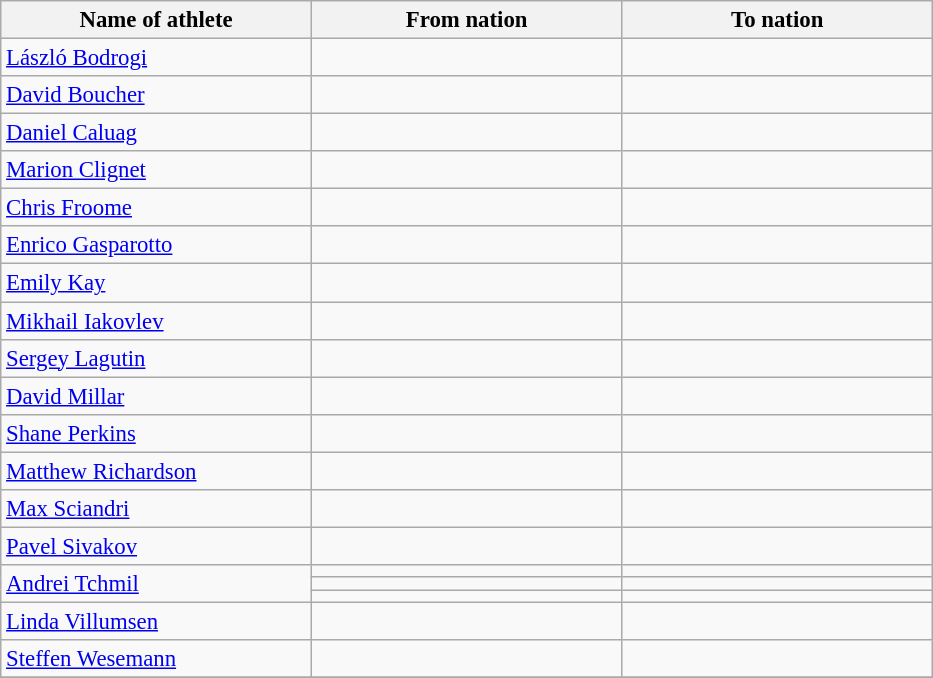<table class="wikitable sortable" style="border-collapse: collapse; font-size: 95%;">
<tr>
<th width=200>Name of athlete</th>
<th width=200>From nation</th>
<th width=200>To nation</th>
</tr>
<tr>
<td><a href='#'>László Bodrogi</a></td>
<td></td>
<td></td>
</tr>
<tr>
<td><a href='#'>David Boucher</a></td>
<td></td>
<td></td>
</tr>
<tr>
<td><a href='#'>Daniel Caluag</a></td>
<td></td>
<td></td>
</tr>
<tr>
<td><a href='#'>Marion Clignet</a></td>
<td></td>
<td></td>
</tr>
<tr>
<td><a href='#'>Chris Froome</a></td>
<td></td>
<td></td>
</tr>
<tr>
<td><a href='#'>Enrico Gasparotto</a></td>
<td></td>
<td></td>
</tr>
<tr>
<td><a href='#'>Emily Kay</a></td>
<td></td>
<td></td>
</tr>
<tr>
<td><a href='#'>Mikhail Iakovlev</a></td>
<td></td>
<td></td>
</tr>
<tr>
<td><a href='#'>Sergey Lagutin</a></td>
<td></td>
<td></td>
</tr>
<tr>
<td><a href='#'>David Millar</a></td>
<td></td>
<td></td>
</tr>
<tr>
<td><a href='#'>Shane Perkins</a></td>
<td></td>
<td></td>
</tr>
<tr>
<td><a href='#'>Matthew Richardson</a></td>
<td></td>
<td></td>
</tr>
<tr>
<td><a href='#'>Max Sciandri</a></td>
<td></td>
<td></td>
</tr>
<tr>
<td><a href='#'>Pavel Sivakov</a></td>
<td></td>
<td></td>
</tr>
<tr>
<td rowspan="3"><a href='#'>Andrei Tchmil</a></td>
<td></td>
<td></td>
</tr>
<tr>
<td></td>
<td></td>
</tr>
<tr>
<td></td>
<td></td>
</tr>
<tr>
<td><a href='#'>Linda Villumsen</a></td>
<td></td>
<td></td>
</tr>
<tr>
<td><a href='#'>Steffen Wesemann</a></td>
<td></td>
<td></td>
</tr>
<tr>
</tr>
</table>
